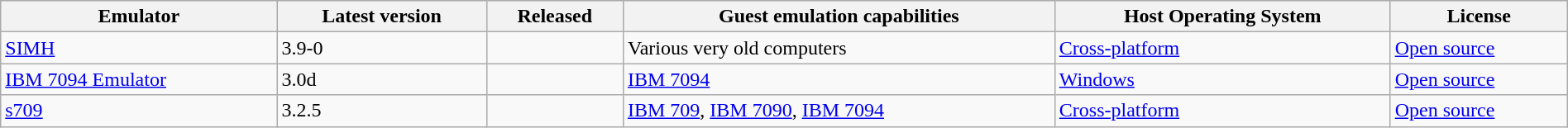<table class="wikitable sortable" style="width:100%">
<tr>
<th>Emulator</th>
<th>Latest version</th>
<th>Released</th>
<th>Guest emulation capabilities</th>
<th>Host Operating System</th>
<th>License</th>
</tr>
<tr>
<td><a href='#'>SIMH</a></td>
<td>3.9-0</td>
<td></td>
<td>Various very old computers</td>
<td><a href='#'>Cross-platform</a></td>
<td><a href='#'>Open source</a></td>
</tr>
<tr>
<td><a href='#'>IBM 7094 Emulator</a></td>
<td>3.0d</td>
<td></td>
<td><a href='#'>IBM 7094</a></td>
<td><a href='#'>Windows</a></td>
<td><a href='#'>Open source</a></td>
</tr>
<tr>
<td><a href='#'>s709</a></td>
<td>3.2.5</td>
<td></td>
<td><a href='#'>IBM 709</a>, <a href='#'>IBM 7090</a>, <a href='#'>IBM 7094</a></td>
<td><a href='#'>Cross-platform</a></td>
<td><a href='#'>Open source</a></td>
</tr>
</table>
